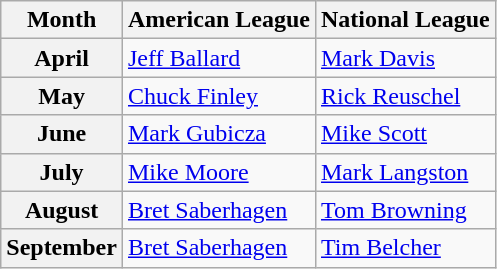<table class="wikitable">
<tr>
<th>Month</th>
<th>American League</th>
<th>National League</th>
</tr>
<tr>
<th>April</th>
<td><a href='#'>Jeff Ballard</a></td>
<td><a href='#'>Mark Davis</a></td>
</tr>
<tr>
<th>May</th>
<td><a href='#'>Chuck Finley</a></td>
<td><a href='#'>Rick Reuschel</a></td>
</tr>
<tr>
<th>June</th>
<td><a href='#'>Mark Gubicza</a></td>
<td><a href='#'>Mike Scott</a></td>
</tr>
<tr>
<th>July</th>
<td><a href='#'>Mike Moore</a></td>
<td><a href='#'>Mark Langston</a></td>
</tr>
<tr>
<th>August</th>
<td><a href='#'>Bret Saberhagen</a></td>
<td><a href='#'>Tom Browning</a></td>
</tr>
<tr>
<th>September</th>
<td><a href='#'>Bret Saberhagen</a></td>
<td><a href='#'>Tim Belcher</a></td>
</tr>
</table>
